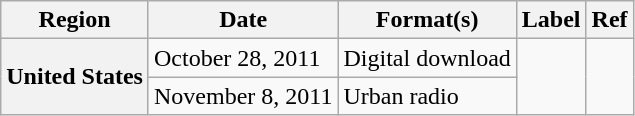<table class="wikitable plainrowheaders">
<tr>
<th scope="col">Region</th>
<th scope="col">Date</th>
<th scope="col">Format(s)</th>
<th scope="col">Label</th>
<th scope="col">Ref</th>
</tr>
<tr>
<th scope="row" rowspan="2">United States</th>
<td>October 28, 2011</td>
<td>Digital download</td>
<td rowspan="2"></td>
<td rowspan="2"></td>
</tr>
<tr>
<td>November 8, 2011</td>
<td>Urban radio</td>
</tr>
</table>
